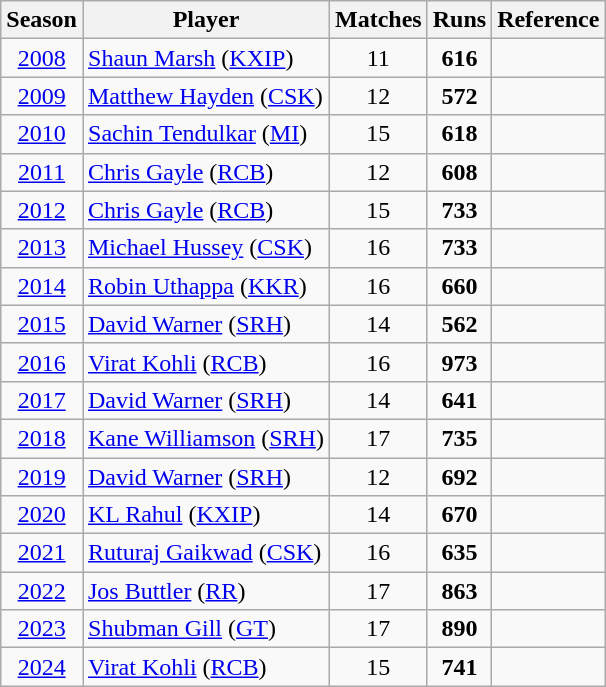<table class="wikitable" style="text-align:center">
<tr>
<th>Season</th>
<th>Player</th>
<th>Matches</th>
<th>Runs</th>
<th>Reference</th>
</tr>
<tr>
<td><a href='#'>2008</a></td>
<td align=left><a href='#'>Shaun Marsh</a>  <span>(<a href='#'>KXIP</a>)</span></td>
<td>11</td>
<td><strong>616</strong></td>
<td></td>
</tr>
<tr>
<td><a href='#'>2009</a></td>
<td align=left><a href='#'>Matthew Hayden</a>  <span>(<a href='#'>CSK</a>)</span></td>
<td>12</td>
<td><strong>572</strong></td>
<td></td>
</tr>
<tr>
<td><a href='#'>2010</a></td>
<td align=left><a href='#'>Sachin Tendulkar</a> <span>(<a href='#'>MI</a>)</span></td>
<td>15</td>
<td><strong>618</strong></td>
<td></td>
</tr>
<tr>
<td><a href='#'>2011</a></td>
<td align=left><a href='#'>Chris Gayle</a>  <span>(<a href='#'>RCB</a>)</span></td>
<td>12</td>
<td><strong>608</strong></td>
<td></td>
</tr>
<tr>
<td><a href='#'>2012</a></td>
<td align=left><a href='#'>Chris Gayle</a>  <span>(<a href='#'>RCB</a>)</span></td>
<td>15</td>
<td><strong>733</strong></td>
<td><strong></strong></td>
</tr>
<tr>
<td><a href='#'>2013</a></td>
<td align=left><a href='#'>Michael Hussey</a> <span>(<a href='#'>CSK</a>)</span></td>
<td>16</td>
<td><strong>733</strong></td>
<td></td>
</tr>
<tr>
<td><a href='#'>2014</a></td>
<td align=left><a href='#'>Robin Uthappa</a> <span>(<a href='#'>KKR</a>)</span></td>
<td>16</td>
<td><strong>660</strong></td>
<td></td>
</tr>
<tr>
<td><a href='#'>2015</a></td>
<td align=left><a href='#'>David Warner</a> <span>(<a href='#'>SRH</a>)</span></td>
<td>14</td>
<td><strong>562</strong></td>
<td></td>
</tr>
<tr>
<td><a href='#'>2016</a></td>
<td align=left><a href='#'>Virat Kohli</a> <span>(<a href='#'>RCB</a>)</span></td>
<td>16</td>
<td><strong>973</strong></td>
<td></td>
</tr>
<tr>
<td><a href='#'>2017</a></td>
<td align=left><a href='#'>David Warner</a> <span>(<a href='#'>SRH</a>)</span></td>
<td>14</td>
<td><strong>641</strong></td>
<td></td>
</tr>
<tr>
<td><a href='#'>2018</a></td>
<td align=left><a href='#'>Kane Williamson</a> <span>(<a href='#'>SRH</a>)</span></td>
<td>17</td>
<td><strong>735</strong></td>
<td></td>
</tr>
<tr>
<td><a href='#'>2019</a></td>
<td align=left><a href='#'>David Warner</a> <span>(<a href='#'>SRH</a>)</span></td>
<td>12</td>
<td><strong>692</strong></td>
<td></td>
</tr>
<tr>
<td><a href='#'>2020</a></td>
<td align=left><a href='#'>KL Rahul</a><span> (<a href='#'>KXIP</a>)</span></td>
<td>14</td>
<td><strong>670</strong></td>
<td></td>
</tr>
<tr>
<td><a href='#'>2021</a></td>
<td align=left><a href='#'>Ruturaj Gaikwad</a> <span>(<a href='#'>CSK</a>)</span></td>
<td>16</td>
<td><strong>635</strong></td>
<td></td>
</tr>
<tr>
<td><a href='#'>2022</a></td>
<td align=left><a href='#'>Jos Buttler</a> <span>(<a href='#'>RR</a>)</span></td>
<td>17</td>
<td><strong>863</strong></td>
<td></td>
</tr>
<tr>
<td><a href='#'>2023</a></td>
<td align=left><a href='#'>Shubman Gill</a> <span>(<a href='#'>GT</a>)</span></td>
<td>17</td>
<td><strong>890</strong></td>
<td></td>
</tr>
<tr>
<td><a href='#'>2024</a></td>
<td align=left><a href='#'>Virat Kohli</a> <span>(<a href='#'>RCB</a>)</span></td>
<td>15</td>
<td><strong>741</strong></td>
<td></td>
</tr>
</table>
